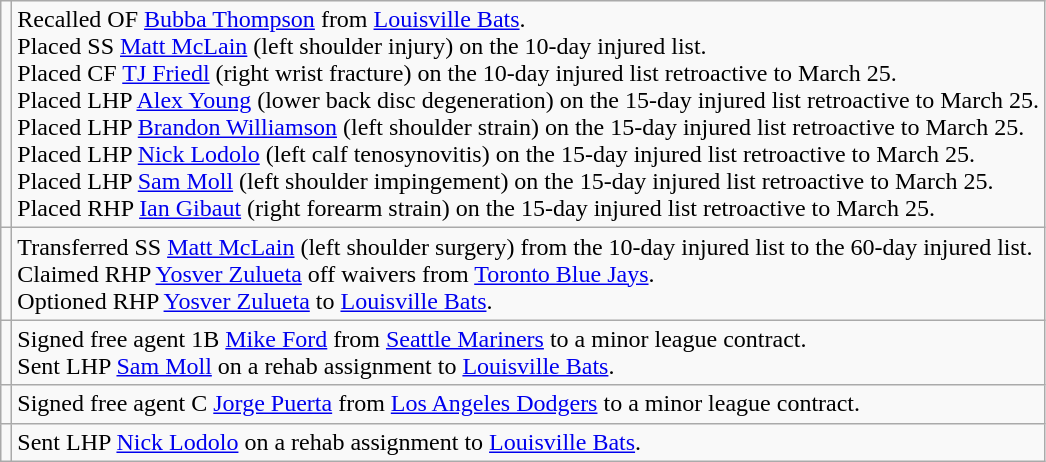<table class="wikitable">
<tr>
<td></td>
<td>Recalled OF <a href='#'>Bubba Thompson</a> from <a href='#'>Louisville Bats</a>. <br> Placed SS <a href='#'>Matt McLain</a> (left shoulder injury) on the 10-day injured list. <br> Placed CF <a href='#'>TJ Friedl</a> (right wrist fracture) on the 10-day injured list retroactive to March 25. <br> Placed LHP <a href='#'>Alex Young</a> (lower back disc degeneration) on the 15-day injured list retroactive to March 25. <br> Placed LHP <a href='#'>Brandon Williamson</a> (left shoulder strain) on the 15-day injured list retroactive to March 25. <br> Placed LHP <a href='#'>Nick Lodolo</a> (left calf tenosynovitis) on the 15-day injured list retroactive to March 25. <br> Placed LHP <a href='#'>Sam Moll</a> (left shoulder impingement) on the 15-day injured list retroactive to March 25. <br> Placed RHP <a href='#'>Ian Gibaut</a> (right forearm strain) on the 15-day injured list retroactive to March 25.</td>
</tr>
<tr>
<td></td>
<td>Transferred SS <a href='#'>Matt McLain</a> (left shoulder surgery) from the 10-day injured list to the 60-day injured list. <br> Claimed RHP <a href='#'>Yosver Zulueta</a> off waivers from <a href='#'>Toronto Blue Jays</a>. <br> Optioned RHP <a href='#'>Yosver Zulueta</a> to <a href='#'>Louisville Bats</a>.</td>
</tr>
<tr>
<td></td>
<td>Signed free agent 1B <a href='#'>Mike Ford</a> from <a href='#'>Seattle Mariners</a> to a minor league contract. <br> Sent LHP <a href='#'>Sam Moll</a> on a rehab assignment to <a href='#'>Louisville Bats</a>.</td>
</tr>
<tr>
<td></td>
<td>Signed free agent C <a href='#'>Jorge Puerta</a> from <a href='#'>Los Angeles Dodgers</a> to a minor league contract.</td>
</tr>
<tr>
<td></td>
<td>Sent LHP <a href='#'>Nick Lodolo</a> on a rehab assignment to <a href='#'>Louisville Bats</a>.</td>
</tr>
</table>
